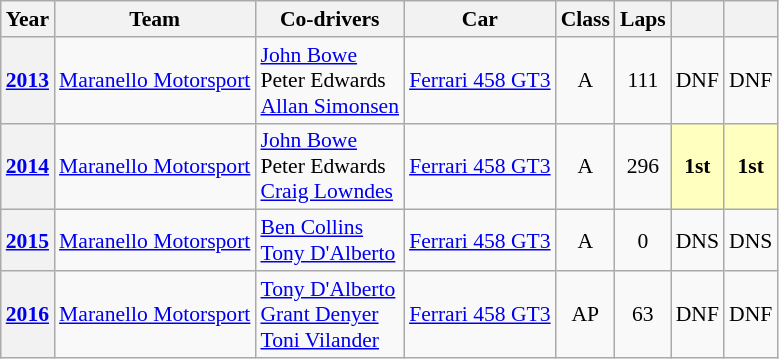<table class="wikitable" style="text-align:center; font-size:90%">
<tr>
<th>Year</th>
<th>Team</th>
<th>Co-drivers</th>
<th>Car</th>
<th>Class</th>
<th>Laps</th>
<th></th>
<th></th>
</tr>
<tr>
<th><a href='#'>2013</a></th>
<td align="left" nowrap> <a href='#'>Maranello Motorsport</a></td>
<td align="left" nowrap> <a href='#'>John Bowe</a><br> Peter Edwards<br> <a href='#'>Allan Simonsen</a></td>
<td align="left" nowrap><a href='#'>Ferrari 458 GT3</a></td>
<td>A</td>
<td>111</td>
<td>DNF</td>
<td>DNF</td>
</tr>
<tr>
<th><a href='#'>2014</a></th>
<td align="left" nowrap> <a href='#'>Maranello Motorsport</a></td>
<td align="left" nowrap> <a href='#'>John Bowe</a><br> Peter Edwards<br> <a href='#'>Craig Lowndes</a></td>
<td align="left" nowrap><a href='#'>Ferrari 458 GT3</a></td>
<td>A</td>
<td>296</td>
<th style="background:#ffffbf;">1st</th>
<th style="background:#ffffbf;">1st</th>
</tr>
<tr>
<th><a href='#'>2015</a></th>
<td align="left" nowrap> <a href='#'>Maranello Motorsport</a></td>
<td align="left" nowrap> <a href='#'>Ben Collins</a><br> <a href='#'>Tony D'Alberto</a></td>
<td align="left" nowrap><a href='#'>Ferrari 458 GT3</a></td>
<td>A</td>
<td>0</td>
<td>DNS</td>
<td>DNS</td>
</tr>
<tr>
<th><a href='#'>2016</a></th>
<td align="left" nowrap> <a href='#'>Maranello Motorsport</a></td>
<td align="left" nowrap> <a href='#'>Tony D'Alberto</a><br> <a href='#'>Grant Denyer</a><br> <a href='#'>Toni Vilander</a></td>
<td align="left" nowrap><a href='#'>Ferrari 458 GT3</a></td>
<td>AP</td>
<td>63</td>
<td>DNF</td>
<td>DNF</td>
</tr>
</table>
